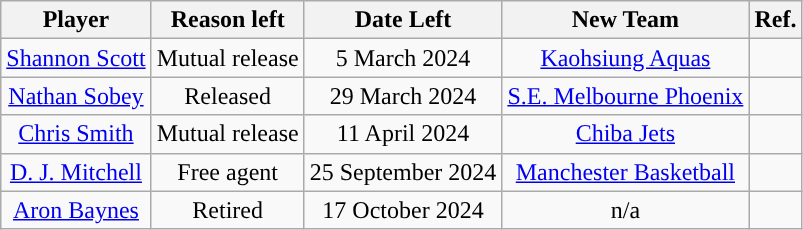<table class="wikitable sortable sortable" style="text-align: center">
<tr>
<th>Player</th>
<th>Reason left</th>
<th>Date Left</th>
<th>New Team</th>
<th>Ref.</th>
</tr>
<tr>
<td><a href='#'>Shannon Scott</a></td>
<td>Mutual release</td>
<td>5 March 2024</td>
<td><a href='#'>Kaohsiung Aquas</a></td>
<td></td>
</tr>
<tr>
<td><a href='#'>Nathan Sobey</a></td>
<td>Released</td>
<td>29 March 2024</td>
<td><a href='#'>S.E. Melbourne Phoenix</a></td>
<td></td>
</tr>
<tr>
<td><a href='#'>Chris Smith</a></td>
<td>Mutual release</td>
<td>11 April 2024</td>
<td><a href='#'>Chiba Jets</a></td>
<td></td>
</tr>
<tr>
<td><a href='#'>D. J. Mitchell</a></td>
<td>Free agent</td>
<td>25 September 2024</td>
<td><a href='#'>Manchester Basketball</a></td>
<td></td>
</tr>
<tr>
<td><a href='#'>Aron Baynes</a></td>
<td>Retired</td>
<td>17 October 2024</td>
<td>n/a</td>
<td></td>
</tr>
</table>
